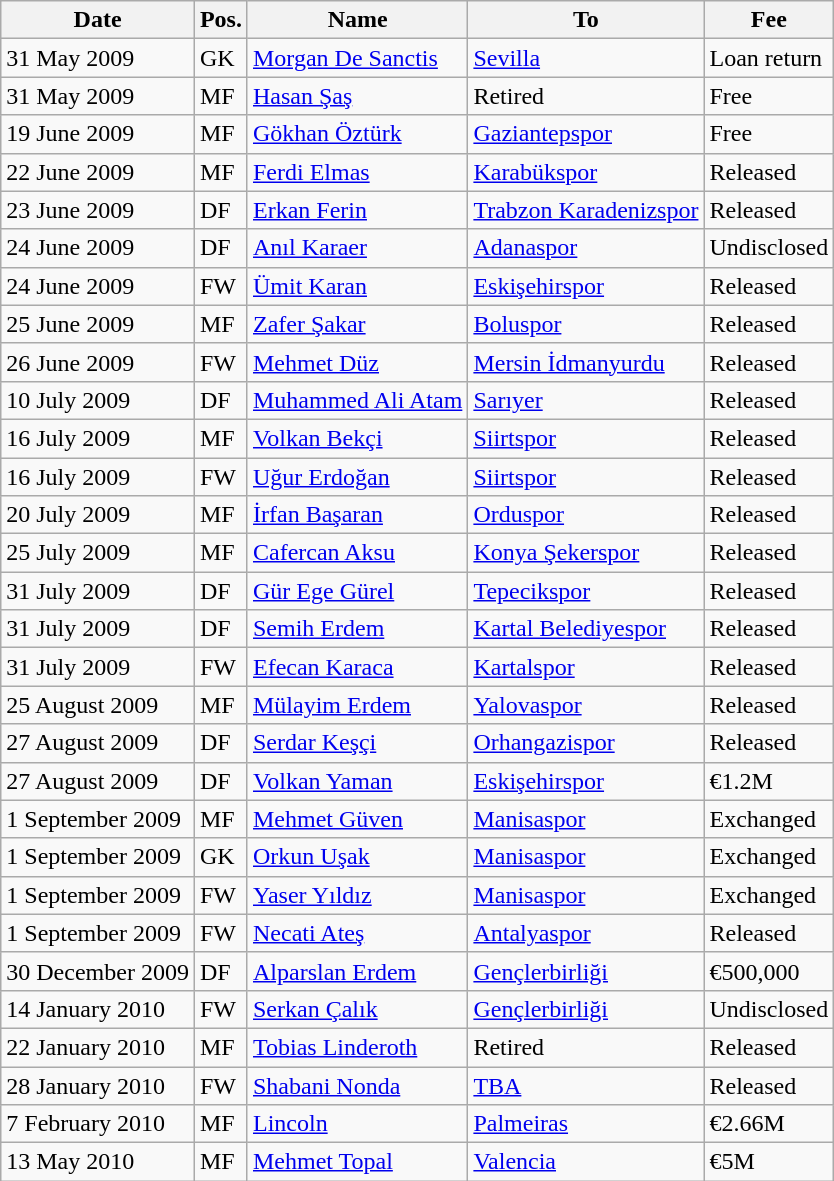<table class="wikitable">
<tr>
<th>Date</th>
<th>Pos.</th>
<th>Name</th>
<th>To</th>
<th>Fee</th>
</tr>
<tr>
<td>31 May 2009</td>
<td>GK</td>
<td> <a href='#'>Morgan De Sanctis</a></td>
<td> <a href='#'>Sevilla</a></td>
<td>Loan return</td>
</tr>
<tr>
<td>31 May 2009</td>
<td>MF</td>
<td> <a href='#'>Hasan Şaş</a></td>
<td>Retired</td>
<td>Free</td>
</tr>
<tr>
<td>19 June 2009</td>
<td>MF</td>
<td> <a href='#'>Gökhan Öztürk</a></td>
<td> <a href='#'>Gaziantepspor</a></td>
<td>Free</td>
</tr>
<tr>
<td>22 June 2009</td>
<td>MF</td>
<td> <a href='#'>Ferdi Elmas</a></td>
<td> <a href='#'>Karabükspor</a></td>
<td>Released</td>
</tr>
<tr>
<td>23 June 2009</td>
<td>DF</td>
<td> <a href='#'>Erkan Ferin</a></td>
<td> <a href='#'>Trabzon Karadenizspor</a></td>
<td>Released</td>
</tr>
<tr>
<td>24 June 2009</td>
<td>DF</td>
<td> <a href='#'>Anıl Karaer</a></td>
<td> <a href='#'>Adanaspor</a></td>
<td>Undisclosed</td>
</tr>
<tr>
<td>24 June 2009</td>
<td>FW</td>
<td> <a href='#'>Ümit Karan</a></td>
<td> <a href='#'>Eskişehirspor</a></td>
<td>Released</td>
</tr>
<tr>
<td>25 June 2009</td>
<td>MF</td>
<td> <a href='#'>Zafer Şakar</a></td>
<td> <a href='#'>Boluspor</a></td>
<td>Released</td>
</tr>
<tr>
<td>26 June 2009</td>
<td>FW</td>
<td> <a href='#'>Mehmet Düz</a></td>
<td> <a href='#'>Mersin İdmanyurdu</a></td>
<td>Released</td>
</tr>
<tr>
<td>10 July 2009</td>
<td>DF</td>
<td> <a href='#'>Muhammed Ali Atam</a></td>
<td> <a href='#'>Sarıyer</a></td>
<td>Released</td>
</tr>
<tr>
<td>16 July 2009</td>
<td>MF</td>
<td> <a href='#'>Volkan Bekçi</a></td>
<td> <a href='#'>Siirtspor</a></td>
<td>Released</td>
</tr>
<tr>
<td>16 July 2009</td>
<td>FW</td>
<td> <a href='#'>Uğur Erdoğan</a></td>
<td> <a href='#'>Siirtspor</a></td>
<td>Released</td>
</tr>
<tr>
<td>20 July 2009</td>
<td>MF</td>
<td> <a href='#'>İrfan Başaran</a></td>
<td> <a href='#'>Orduspor</a></td>
<td>Released</td>
</tr>
<tr>
<td>25 July 2009</td>
<td>MF</td>
<td> <a href='#'>Cafercan Aksu</a></td>
<td> <a href='#'>Konya Şekerspor</a></td>
<td>Released</td>
</tr>
<tr>
<td>31 July 2009</td>
<td>DF</td>
<td> <a href='#'>Gür Ege Gürel</a></td>
<td> <a href='#'>Tepecikspor</a></td>
<td>Released</td>
</tr>
<tr>
<td>31 July 2009</td>
<td>DF</td>
<td> <a href='#'>Semih Erdem</a></td>
<td> <a href='#'>Kartal Belediyespor</a></td>
<td>Released</td>
</tr>
<tr>
<td>31 July 2009</td>
<td>FW</td>
<td> <a href='#'>Efecan Karaca</a></td>
<td> <a href='#'>Kartalspor</a></td>
<td>Released</td>
</tr>
<tr>
<td>25 August 2009</td>
<td>MF</td>
<td> <a href='#'>Mülayim Erdem</a></td>
<td> <a href='#'>Yalovaspor</a></td>
<td>Released</td>
</tr>
<tr>
<td>27 August 2009</td>
<td>DF</td>
<td> <a href='#'>Serdar Keşçi</a></td>
<td> <a href='#'>Orhangazispor</a></td>
<td>Released</td>
</tr>
<tr>
<td>27 August 2009</td>
<td>DF</td>
<td> <a href='#'>Volkan Yaman</a></td>
<td> <a href='#'>Eskişehirspor</a></td>
<td>€1.2M</td>
</tr>
<tr>
<td>1 September 2009</td>
<td>MF</td>
<td> <a href='#'>Mehmet Güven</a></td>
<td> <a href='#'>Manisaspor</a></td>
<td>Exchanged</td>
</tr>
<tr>
<td>1 September 2009</td>
<td>GK</td>
<td> <a href='#'>Orkun Uşak</a></td>
<td> <a href='#'>Manisaspor</a></td>
<td>Exchanged</td>
</tr>
<tr>
<td>1 September 2009</td>
<td>FW</td>
<td> <a href='#'>Yaser Yıldız</a></td>
<td> <a href='#'>Manisaspor</a></td>
<td>Exchanged</td>
</tr>
<tr>
<td>1 September 2009</td>
<td>FW</td>
<td> <a href='#'>Necati Ateş</a></td>
<td> <a href='#'>Antalyaspor</a></td>
<td>Released</td>
</tr>
<tr>
<td>30 December 2009</td>
<td>DF</td>
<td> <a href='#'>Alparslan Erdem</a></td>
<td> <a href='#'>Gençlerbirliği</a></td>
<td>€500,000</td>
</tr>
<tr>
<td>14 January 2010</td>
<td>FW</td>
<td> <a href='#'>Serkan Çalık</a></td>
<td> <a href='#'>Gençlerbirliği</a></td>
<td>Undisclosed</td>
</tr>
<tr>
<td>22 January 2010</td>
<td>MF</td>
<td> <a href='#'>Tobias Linderoth</a></td>
<td>Retired</td>
<td>Released</td>
</tr>
<tr>
<td>28 January 2010</td>
<td>FW</td>
<td> <a href='#'>Shabani Nonda</a></td>
<td><a href='#'>TBA</a></td>
<td>Released</td>
</tr>
<tr>
<td>7 February 2010</td>
<td>MF</td>
<td> <a href='#'>Lincoln</a></td>
<td> <a href='#'>Palmeiras</a></td>
<td>€2.66M</td>
</tr>
<tr>
<td>13 May 2010</td>
<td>MF</td>
<td> <a href='#'>Mehmet Topal</a></td>
<td> <a href='#'>Valencia</a></td>
<td>€5M</td>
</tr>
</table>
